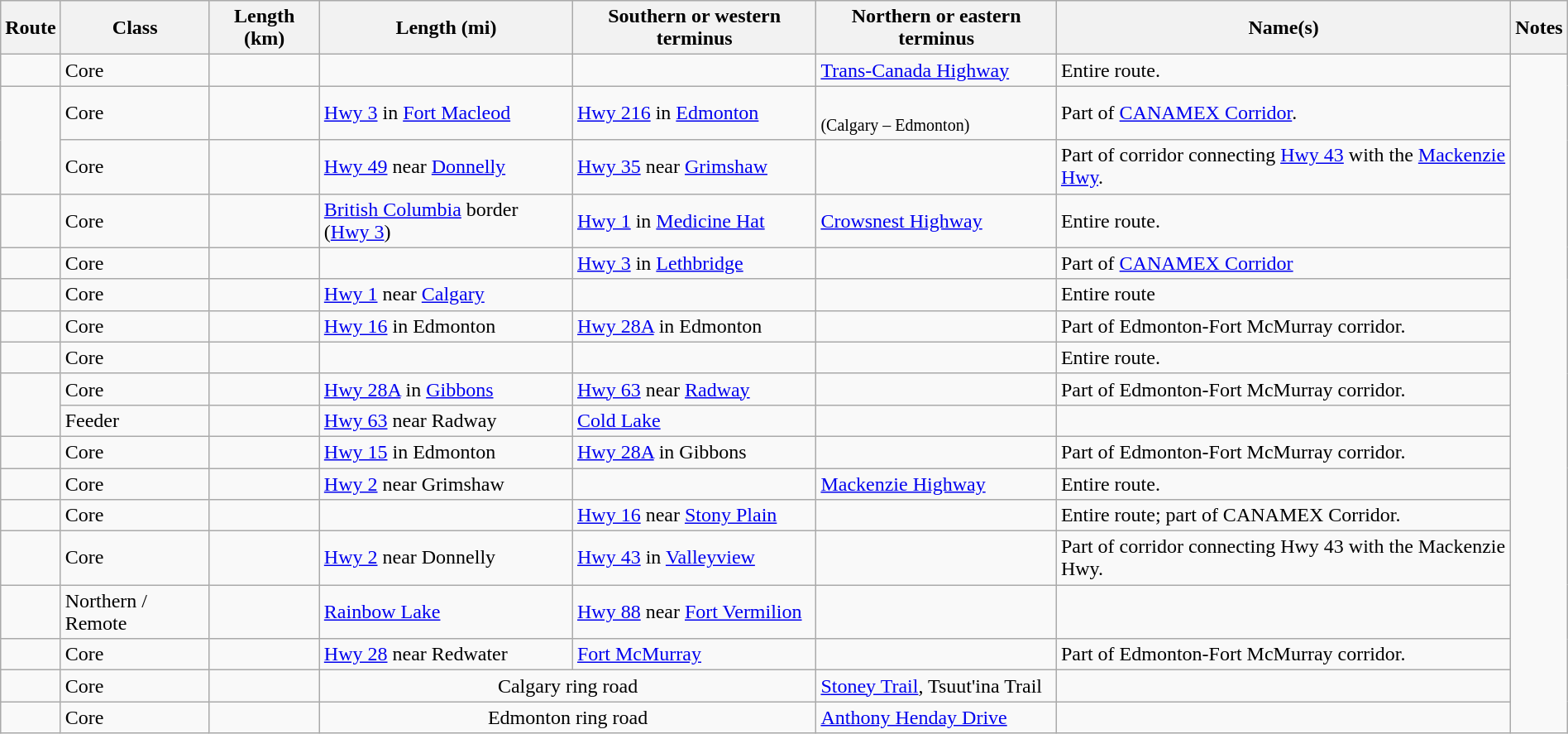<table class="wikitable sortable" width="100%">
<tr>
<th>Route</th>
<th>Class</th>
<th>Length (km)</th>
<th>Length (mi)</th>
<th class="unsortable">Southern or western terminus</th>
<th class="unsortable">Northern or eastern terminus</th>
<th class="unsortable">Name(s)</th>
<th class="unsortable">Notes</th>
</tr>
<tr>
<td></td>
<td>Core</td>
<td></td>
<td></td>
<td></td>
<td><a href='#'>Trans-Canada Highway</a></td>
<td>Entire route.</td>
</tr>
<tr>
<td rowspan=2></td>
<td>Core</td>
<td></td>
<td><a href='#'>Hwy 3</a> in <a href='#'>Fort Macleod</a></td>
<td><a href='#'>Hwy 216</a> in <a href='#'>Edmonton</a></td>
<td><br><small>(Calgary – Edmonton)</small></td>
<td>Part of <a href='#'>CANAMEX Corridor</a>.</td>
</tr>
<tr>
<td>Core</td>
<td></td>
<td><a href='#'>Hwy 49</a> near <a href='#'>Donnelly</a></td>
<td><a href='#'>Hwy 35</a> near <a href='#'>Grimshaw</a></td>
<td></td>
<td>Part of corridor connecting <a href='#'>Hwy 43</a> with the <a href='#'>Mackenzie Hwy</a>.</td>
</tr>
<tr>
<td></td>
<td>Core</td>
<td></td>
<td><a href='#'>British Columbia</a> border (<a href='#'>Hwy 3</a>)</td>
<td><a href='#'>Hwy 1</a> in <a href='#'>Medicine Hat</a></td>
<td><a href='#'>Crowsnest Highway</a></td>
<td>Entire route.</td>
</tr>
<tr>
<td></td>
<td>Core</td>
<td></td>
<td></td>
<td><a href='#'>Hwy 3</a> in <a href='#'>Lethbridge</a></td>
<td></td>
<td>Part of <a href='#'>CANAMEX Corridor</a></td>
</tr>
<tr>
<td></td>
<td>Core</td>
<td></td>
<td><a href='#'>Hwy 1</a> near <a href='#'>Calgary</a></td>
<td></td>
<td></td>
<td>Entire route</td>
</tr>
<tr>
<td></td>
<td>Core</td>
<td></td>
<td><a href='#'>Hwy 16</a> in Edmonton</td>
<td><a href='#'>Hwy 28A</a> in Edmonton</td>
<td></td>
<td>Part of Edmonton-Fort McMurray corridor.</td>
</tr>
<tr>
<td></td>
<td>Core</td>
<td></td>
<td></td>
<td></td>
<td></td>
<td>Entire route.</td>
</tr>
<tr>
<td rowspan=2></td>
<td>Core</td>
<td></td>
<td><a href='#'>Hwy 28A</a> in <a href='#'>Gibbons</a></td>
<td><a href='#'>Hwy 63</a> near <a href='#'>Radway</a></td>
<td></td>
<td>Part of Edmonton-Fort McMurray corridor.</td>
</tr>
<tr>
<td>Feeder</td>
<td></td>
<td><a href='#'>Hwy 63</a> near Radway</td>
<td><a href='#'>Cold Lake</a></td>
<td></td>
<td></td>
</tr>
<tr>
<td></td>
<td>Core</td>
<td></td>
<td><a href='#'>Hwy 15</a> in Edmonton</td>
<td><a href='#'>Hwy 28A</a> in Gibbons</td>
<td></td>
<td>Part of Edmonton-Fort McMurray corridor.</td>
</tr>
<tr>
<td></td>
<td>Core</td>
<td></td>
<td><span><a href='#'>Hwy 2</a></span> near Grimshaw</td>
<td></td>
<td><a href='#'>Mackenzie Highway</a></td>
<td>Entire route.</td>
</tr>
<tr>
<td></td>
<td>Core</td>
<td></td>
<td></td>
<td><a href='#'>Hwy 16</a> near <a href='#'>Stony Plain</a></td>
<td></td>
<td>Entire route; part of CANAMEX Corridor.</td>
</tr>
<tr>
<td></td>
<td>Core</td>
<td></td>
<td><a href='#'>Hwy 2</a> near Donnelly</td>
<td><a href='#'>Hwy 43</a> in <a href='#'>Valleyview</a></td>
<td></td>
<td>Part of corridor connecting Hwy 43 with the Mackenzie Hwy.</td>
</tr>
<tr>
<td></td>
<td>Northern / Remote</td>
<td></td>
<td><a href='#'>Rainbow Lake</a></td>
<td><a href='#'>Hwy 88</a> near <a href='#'>Fort Vermilion</a></td>
<td></td>
<td></td>
</tr>
<tr>
<td></td>
<td>Core</td>
<td></td>
<td><a href='#'>Hwy 28</a> near Redwater</td>
<td><a href='#'>Fort McMurray</a></td>
<td></td>
<td>Part of Edmonton-Fort McMurray corridor.</td>
</tr>
<tr>
<td></td>
<td>Core</td>
<td></td>
<td style="text-align: center;" colspan=2>Calgary ring road</td>
<td><a href='#'>Stoney Trail</a>, Tsuut'ina Trail</td>
<td></td>
</tr>
<tr>
<td></td>
<td>Core</td>
<td></td>
<td style="text-align: center;" colspan=2>Edmonton ring road</td>
<td><a href='#'>Anthony Henday Drive</a></td>
<td></td>
</tr>
</table>
